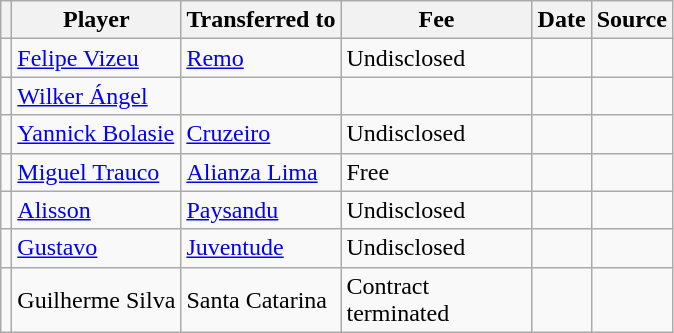<table class="wikitable plainrowheaders sortable">
<tr>
<th></th>
<th scope="col">Player</th>
<th>Transferred to</th>
<th style="width: 120px;">Fee</th>
<th scope="col">Date</th>
<th scope="col">Source</th>
</tr>
<tr>
<td align="center"></td>
<td> <a href='#'>Felipe Vizeu</a></td>
<td> <a href='#'>Remo</a></td>
<td>Undisclosed</td>
<td></td>
<td></td>
</tr>
<tr>
<td align="center"></td>
<td> <a href='#'>Wilker Ángel</a></td>
<td></td>
<td></td>
<td></td>
<td></td>
</tr>
<tr>
<td align="center"></td>
<td> <a href='#'>Yannick Bolasie</a></td>
<td> <a href='#'>Cruzeiro</a></td>
<td>Undisclosed</td>
<td></td>
<td></td>
</tr>
<tr>
<td align="center"></td>
<td> <a href='#'>Miguel Trauco</a></td>
<td> <a href='#'>Alianza Lima</a></td>
<td>Free</td>
<td></td>
<td></td>
</tr>
<tr>
<td align="center"></td>
<td> <a href='#'>Alisson</a></td>
<td> <a href='#'>Paysandu</a></td>
<td>Undisclosed</td>
<td></td>
<td></td>
</tr>
<tr>
<td align="center"></td>
<td> <a href='#'>Gustavo</a></td>
<td> <a href='#'>Juventude</a></td>
<td>Undisclosed</td>
<td></td>
<td></td>
</tr>
<tr>
<td align="center"></td>
<td> Guilherme Silva</td>
<td> Santa Catarina</td>
<td>Contract terminated</td>
<td></td>
<td></td>
</tr>
</table>
